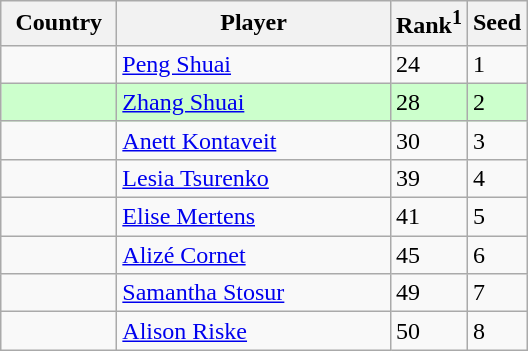<table class="sortable wikitable">
<tr>
<th width="70">Country</th>
<th width="175">Player</th>
<th>Rank<sup>1</sup></th>
<th>Seed</th>
</tr>
<tr>
<td></td>
<td><a href='#'>Peng Shuai</a></td>
<td>24</td>
<td>1</td>
</tr>
<tr style="background:#cfc;">
<td></td>
<td><a href='#'>Zhang Shuai</a></td>
<td>28</td>
<td>2</td>
</tr>
<tr>
<td></td>
<td><a href='#'>Anett Kontaveit</a></td>
<td>30</td>
<td>3</td>
</tr>
<tr>
<td></td>
<td><a href='#'>Lesia Tsurenko</a></td>
<td>39</td>
<td>4</td>
</tr>
<tr>
<td></td>
<td><a href='#'>Elise Mertens</a></td>
<td>41</td>
<td>5</td>
</tr>
<tr>
<td></td>
<td><a href='#'>Alizé Cornet</a></td>
<td>45</td>
<td>6</td>
</tr>
<tr>
<td></td>
<td><a href='#'>Samantha Stosur</a></td>
<td>49</td>
<td>7</td>
</tr>
<tr>
<td></td>
<td><a href='#'>Alison Riske</a></td>
<td>50</td>
<td>8</td>
</tr>
</table>
